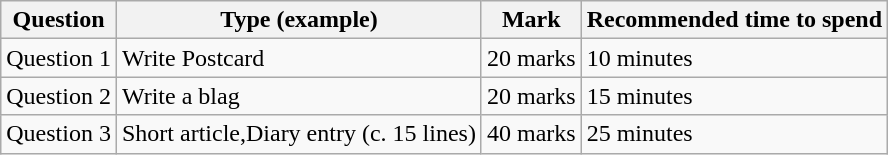<table class="wikitable">
<tr>
<th>Question</th>
<th>Type (example)</th>
<th>Mark</th>
<th>Recommended time to spend</th>
</tr>
<tr>
<td>Question 1</td>
<td>Write Postcard</td>
<td>20 marks</td>
<td>10 minutes</td>
</tr>
<tr>
<td>Question 2</td>
<td>Write a blag</td>
<td>20 marks</td>
<td>15 minutes</td>
</tr>
<tr>
<td>Question 3</td>
<td>Short article,Diary entry (c. 15 lines)</td>
<td>40 marks</td>
<td>25 minutes</td>
</tr>
</table>
